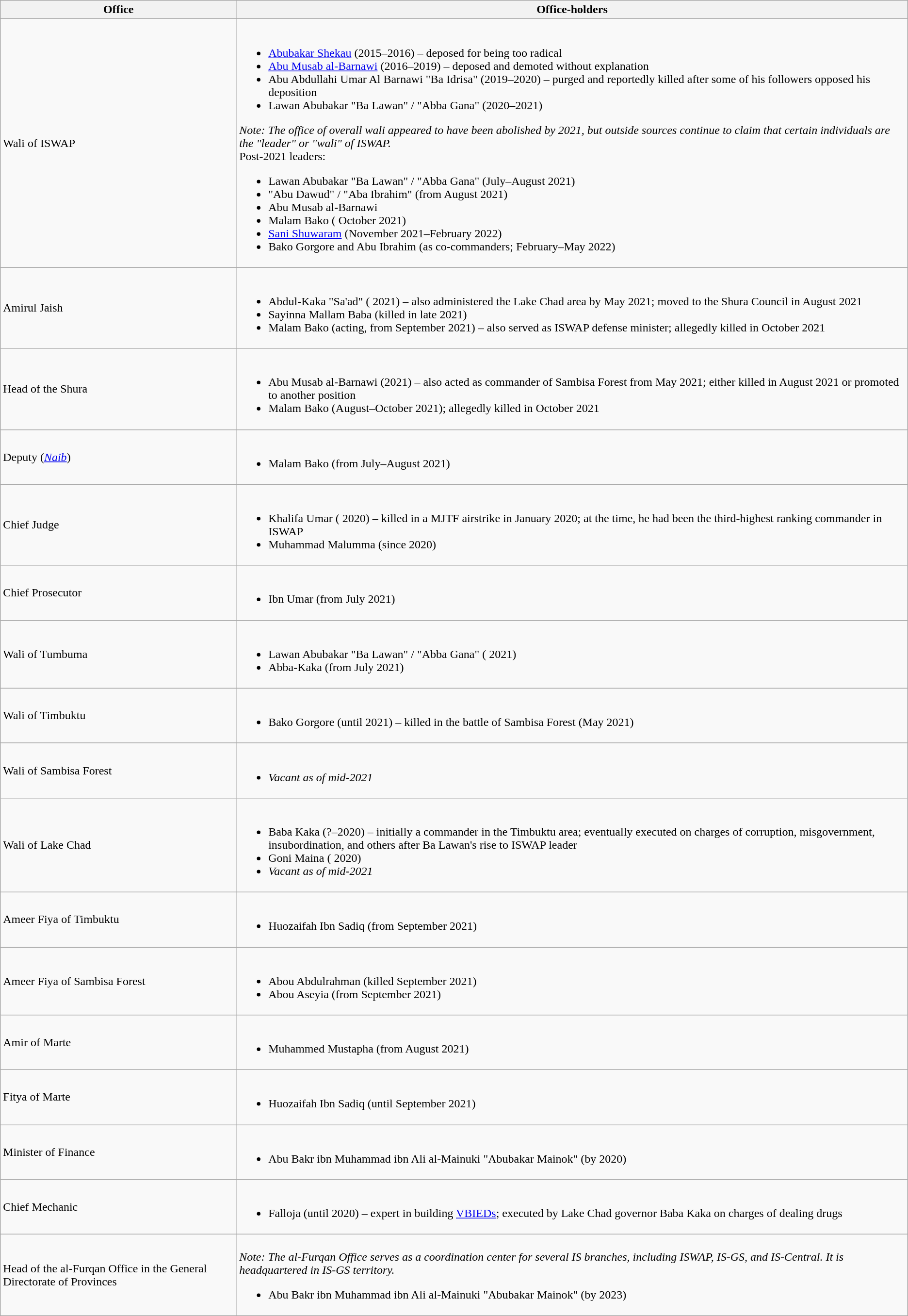<table class="wikitable">
<tr>
<th>Office</th>
<th>Office-holders</th>
</tr>
<tr>
<td>Wali of ISWAP</td>
<td><br><ul><li><a href='#'>Abubakar Shekau</a> (2015–2016) – deposed for being too radical</li><li><a href='#'>Abu Musab al-Barnawi</a> (2016–2019) – deposed and demoted without explanation</li><li>Abu Abdullahi Umar Al Barnawi "Ba Idrisa" (2019–2020) – purged and reportedly killed after some of his followers opposed his deposition</li><li>Lawan Abubakar "Ba Lawan" / "Abba Gana" (2020–2021)</li></ul><em>Note: The office of overall wali appeared to have been abolished by 2021, but outside sources continue to claim that certain individuals are the "leader" or "wali" of ISWAP.</em><br>Post-2021 leaders:<ul><li>Lawan Abubakar "Ba Lawan" / "Abba Gana" (July–August 2021)</li><li>"Abu Dawud" / "Aba Ibrahim" (from August 2021)</li><li>Abu Musab al-Barnawi</li><li>Malam Bako ( October 2021)</li><li><a href='#'>Sani Shuwaram</a> (November 2021–February 2022)</li><li>Bako Gorgore and Abu Ibrahim (as co-commanders; February–May 2022)</li></ul></td>
</tr>
<tr>
<td>Amirul Jaish</td>
<td><br><ul><li>Abdul-Kaka "Sa'ad" ( 2021) – also administered the Lake Chad area by May 2021; moved to the Shura Council in August 2021</li><li>Sayinna Mallam Baba (killed in late 2021)</li><li>Malam Bako (acting, from September 2021) – also served as ISWAP defense minister; allegedly killed in October 2021</li></ul></td>
</tr>
<tr>
<td>Head of the Shura</td>
<td><br><ul><li>Abu Musab al-Barnawi (2021) – also acted as commander of Sambisa Forest from May 2021; either killed in August 2021 or promoted to another position</li><li>Malam Bako (August–October 2021); allegedly killed in October 2021</li></ul></td>
</tr>
<tr>
<td>Deputy (<em><a href='#'>Naib</a></em>)</td>
<td><br><ul><li>Malam Bako (from July–August 2021)</li></ul></td>
</tr>
<tr>
<td>Chief Judge</td>
<td><br><ul><li>Khalifa Umar ( 2020) – killed in a MJTF airstrike in January 2020; at the time, he had been the third-highest ranking commander in ISWAP</li><li>Muhammad Malumma (since 2020)</li></ul></td>
</tr>
<tr>
<td>Chief Prosecutor</td>
<td><br><ul><li>Ibn Umar (from July 2021)</li></ul></td>
</tr>
<tr>
<td>Wali of Tumbuma</td>
<td><br><ul><li>Lawan Abubakar "Ba Lawan" / "Abba Gana" ( 2021)</li><li>Abba-Kaka (from July 2021)</li></ul></td>
</tr>
<tr>
<td>Wali of Timbuktu</td>
<td><br><ul><li>Bako Gorgore (until 2021) – killed in the battle of Sambisa Forest (May 2021)</li></ul></td>
</tr>
<tr>
<td>Wali of Sambisa Forest</td>
<td><br><ul><li><em>Vacant as of mid-2021</em></li></ul></td>
</tr>
<tr>
<td>Wali of Lake Chad</td>
<td><br><ul><li>Baba Kaka (?–2020) – initially a commander in the Timbuktu area; eventually executed on charges of corruption, misgovernment, insubordination, and others after Ba Lawan's rise to ISWAP leader</li><li>Goni Maina ( 2020)</li><li><em>Vacant as of mid-2021</em></li></ul></td>
</tr>
<tr>
<td>Ameer Fiya of Timbuktu</td>
<td><br><ul><li>Huozaifah Ibn Sadiq (from September 2021)</li></ul></td>
</tr>
<tr>
<td>Ameer Fiya of Sambisa Forest</td>
<td><br><ul><li>Abou Abdulrahman (killed  September 2021)</li><li>Abou Aseyia (from September 2021)</li></ul></td>
</tr>
<tr>
<td>Amir of Marte</td>
<td><br><ul><li>Muhammed Mustapha (from  August 2021)</li></ul></td>
</tr>
<tr>
<td>Fitya of Marte</td>
<td><br><ul><li>Huozaifah Ibn Sadiq (until September 2021)</li></ul></td>
</tr>
<tr>
<td>Minister of Finance</td>
<td><br><ul><li>Abu Bakr ibn Muhammad ibn Ali al-Mainuki "Abubakar Mainok" (by 2020)</li></ul></td>
</tr>
<tr>
<td>Chief Mechanic</td>
<td><br><ul><li>Falloja (until 2020) – expert in building <a href='#'>VBIEDs</a>; executed by Lake Chad governor Baba Kaka on charges of dealing drugs</li></ul></td>
</tr>
<tr>
<td>Head of the al-Furqan Office in the General Directorate of Provinces</td>
<td><br><em>Note: The al-Furqan Office serves as a coordination center for several IS branches, including ISWAP, IS-GS, and IS-Central. It is headquartered in IS-GS territory.</em><ul><li>Abu Bakr ibn Muhammad ibn Ali al-Mainuki "Abubakar Mainok" (by 2023)</li></ul></td>
</tr>
</table>
